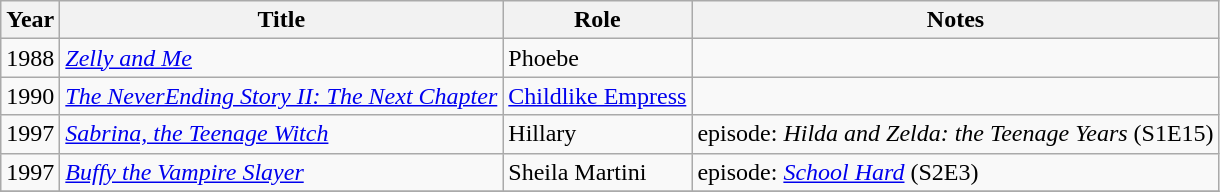<table class="wikitable sortable">
<tr>
<th>Year</th>
<th>Title</th>
<th>Role</th>
<th class="unsortable">Notes</th>
</tr>
<tr>
<td>1988</td>
<td><em><a href='#'>Zelly and Me</a></em></td>
<td>Phoebe</td>
<td></td>
</tr>
<tr>
<td>1990</td>
<td><em><a href='#'>The NeverEnding Story II: The Next Chapter</a></em></td>
<td><a href='#'>Childlike Empress</a></td>
<td></td>
</tr>
<tr>
<td>1997</td>
<td><em><a href='#'>Sabrina, the Teenage Witch</a></em></td>
<td>Hillary</td>
<td>episode: <em>Hilda and Zelda: the Teenage Years</em> (S1E15)</td>
</tr>
<tr>
<td>1997</td>
<td><em><a href='#'>Buffy the Vampire Slayer</a></em></td>
<td>Sheila Martini</td>
<td>episode: <em><a href='#'>School Hard</a></em> (S2E3)</td>
</tr>
<tr>
</tr>
</table>
